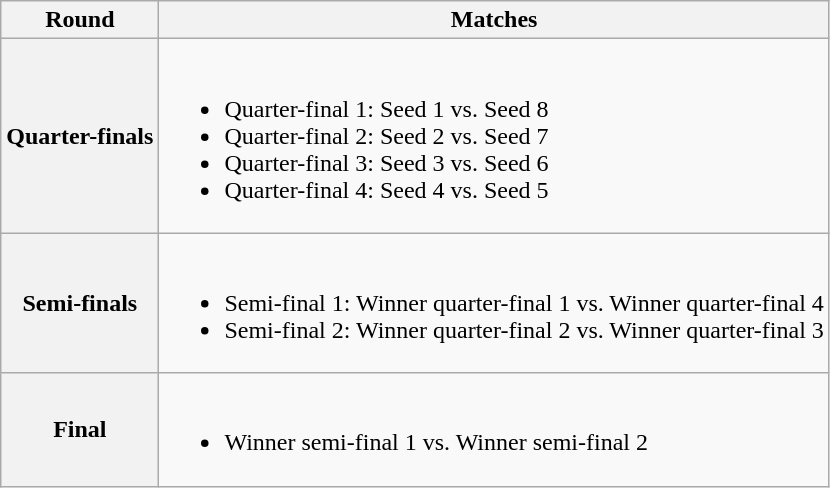<table class="wikitable">
<tr>
<th>Round</th>
<th>Matches</th>
</tr>
<tr>
<th>Quarter-finals</th>
<td><br><ul><li>Quarter-final 1: Seed 1 vs. Seed 8</li><li>Quarter-final 2: Seed 2 vs. Seed 7</li><li>Quarter-final 3: Seed 3 vs. Seed 6</li><li>Quarter-final 4: Seed 4 vs. Seed 5</li></ul></td>
</tr>
<tr>
<th>Semi-finals</th>
<td><br><ul><li>Semi-final 1: Winner quarter-final 1 vs. Winner quarter-final 4</li><li>Semi-final 2: Winner quarter-final 2 vs. Winner quarter-final 3</li></ul></td>
</tr>
<tr>
<th>Final</th>
<td><br><ul><li>Winner semi-final 1 vs. Winner semi-final 2</li></ul></td>
</tr>
</table>
